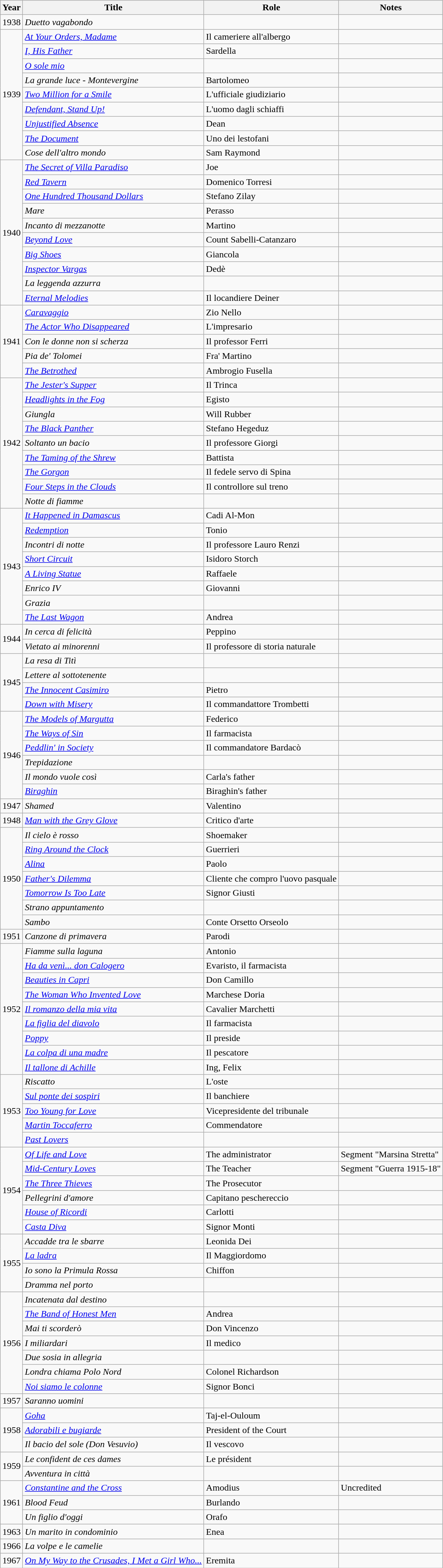<table class="wikitable plainrowheaders sortable">
<tr>
<th scope="col">Year</th>
<th scope="col">Title</th>
<th scope="col">Role</th>
<th scope="col">Notes</th>
</tr>
<tr>
<td>1938</td>
<td><em>Duetto vagabondo</em></td>
<td></td>
<td></td>
</tr>
<tr>
<td rowspan=9>1939</td>
<td><em><a href='#'>At Your Orders, Madame</a></em></td>
<td>Il cameriere all'albergo</td>
<td></td>
</tr>
<tr>
<td><em><a href='#'>I, His Father</a></em></td>
<td>Sardella</td>
<td></td>
</tr>
<tr>
<td><em><a href='#'>O sole mio</a></em></td>
<td></td>
<td></td>
</tr>
<tr>
<td><em>La grande luce - Montevergine</em></td>
<td>Bartolomeo</td>
<td></td>
</tr>
<tr>
<td><em><a href='#'>Two Million for a Smile</a></em></td>
<td>L'ufficiale giudiziario</td>
<td></td>
</tr>
<tr>
<td><em><a href='#'>Defendant, Stand Up!</a></em></td>
<td>L'uomo dagli schiaffi</td>
<td></td>
</tr>
<tr>
<td><em><a href='#'>Unjustified Absence</a></em></td>
<td>Dean</td>
<td></td>
</tr>
<tr>
<td><em><a href='#'>The Document</a></em></td>
<td>Uno dei lestofani</td>
<td></td>
</tr>
<tr>
<td><em>Cose dell'altro mondo</em></td>
<td>Sam Raymond</td>
<td></td>
</tr>
<tr>
<td rowspan=10>1940</td>
<td><em><a href='#'>The Secret of Villa Paradiso</a></em></td>
<td>Joe</td>
<td></td>
</tr>
<tr>
<td><em><a href='#'>Red Tavern</a></em></td>
<td>Domenico Torresi</td>
<td></td>
</tr>
<tr>
<td><em><a href='#'>One Hundred Thousand Dollars</a></em></td>
<td>Stefano Zilay</td>
<td></td>
</tr>
<tr>
<td><em>Mare</em></td>
<td>Perasso</td>
<td></td>
</tr>
<tr>
<td><em>Incanto di mezzanotte</em></td>
<td>Martino</td>
<td></td>
</tr>
<tr>
<td><em><a href='#'>Beyond Love</a></em></td>
<td>Count Sabelli-Catanzaro</td>
<td></td>
</tr>
<tr>
<td><em><a href='#'>Big Shoes</a></em></td>
<td>Giancola</td>
<td></td>
</tr>
<tr>
<td><em><a href='#'>Inspector Vargas</a></em></td>
<td>Dedè</td>
<td></td>
</tr>
<tr>
<td><em>La leggenda azzurra</em></td>
<td></td>
<td></td>
</tr>
<tr>
<td><em><a href='#'>Eternal Melodies</a></em></td>
<td>Il locandiere Deiner</td>
<td></td>
</tr>
<tr>
<td rowspan=5>1941</td>
<td><em><a href='#'>Caravaggio</a></em></td>
<td>Zio Nello</td>
<td></td>
</tr>
<tr>
<td><em><a href='#'>The Actor Who Disappeared</a></em></td>
<td>L'impresario</td>
<td></td>
</tr>
<tr>
<td><em>Con le donne non si scherza</em></td>
<td>Il professor Ferri</td>
<td></td>
</tr>
<tr>
<td><em>Pia de' Tolomei</em></td>
<td>Fra' Martino</td>
<td></td>
</tr>
<tr>
<td><em><a href='#'>The Betrothed</a></em></td>
<td>Ambrogio Fusella</td>
<td></td>
</tr>
<tr>
<td rowspan=9>1942</td>
<td><em><a href='#'>The Jester's Supper</a></em></td>
<td>Il Trinca</td>
<td></td>
</tr>
<tr>
<td><em><a href='#'>Headlights in the Fog</a></em></td>
<td>Egisto</td>
<td></td>
</tr>
<tr>
<td><em>Giungla</em></td>
<td>Will Rubber</td>
<td></td>
</tr>
<tr>
<td><em><a href='#'>The Black Panther</a></em></td>
<td>Stefano Hegeduz</td>
<td></td>
</tr>
<tr>
<td><em>Soltanto un bacio</em></td>
<td>Il professore Giorgi</td>
<td></td>
</tr>
<tr>
<td><em><a href='#'>The Taming of the Shrew</a></em></td>
<td>Battista</td>
<td></td>
</tr>
<tr>
<td><em><a href='#'>The Gorgon</a></em></td>
<td>Il fedele servo di Spina</td>
<td></td>
</tr>
<tr>
<td><em><a href='#'>Four Steps in the Clouds</a></em></td>
<td>Il controllore sul treno</td>
<td></td>
</tr>
<tr>
<td><em>Notte di fiamme</em></td>
<td></td>
<td></td>
</tr>
<tr>
<td rowspan=8>1943</td>
<td><em><a href='#'>It Happened in Damascus</a></em></td>
<td>Cadi Al-Mon</td>
<td></td>
</tr>
<tr>
<td><em><a href='#'>Redemption</a></em></td>
<td>Tonio</td>
<td></td>
</tr>
<tr>
<td><em>Incontri di notte</em></td>
<td>Il professore Lauro Renzi</td>
<td></td>
</tr>
<tr>
<td><em><a href='#'>Short Circuit</a></em></td>
<td>Isidoro Storch</td>
<td></td>
</tr>
<tr>
<td><em><a href='#'>A Living Statue</a></em></td>
<td>Raffaele</td>
<td></td>
</tr>
<tr>
<td><em>Enrico IV</em></td>
<td>Giovanni</td>
<td></td>
</tr>
<tr>
<td><em>Grazia</em></td>
<td></td>
<td></td>
</tr>
<tr>
<td><em><a href='#'>The Last Wagon</a></em></td>
<td>Andrea</td>
<td></td>
</tr>
<tr>
<td rowspan=2>1944</td>
<td><em>In cerca di felicità</em></td>
<td>Peppino</td>
<td></td>
</tr>
<tr>
<td><em>Vietato ai minorenni</em></td>
<td>Il professore di storia naturale</td>
<td></td>
</tr>
<tr>
<td rowspan=4>1945</td>
<td><em>La resa di Titì</em></td>
<td></td>
<td></td>
</tr>
<tr>
<td><em>Lettere al sottotenente</em></td>
<td></td>
<td></td>
</tr>
<tr>
<td><em><a href='#'>The Innocent Casimiro</a></em></td>
<td>Pietro</td>
<td></td>
</tr>
<tr>
<td><em><a href='#'>Down with Misery</a></em></td>
<td>Il commandattore Trombetti</td>
<td></td>
</tr>
<tr>
<td rowspan=6>1946</td>
<td><em><a href='#'>The Models of Margutta</a></em></td>
<td>Federico</td>
<td></td>
</tr>
<tr>
<td><em><a href='#'>The Ways of Sin</a></em></td>
<td>Il farmacista</td>
<td></td>
</tr>
<tr>
<td><em><a href='#'>Peddlin' in Society</a></em></td>
<td>Il commandatore Bardacò</td>
<td></td>
</tr>
<tr>
<td><em>Trepidazione</em></td>
<td></td>
<td></td>
</tr>
<tr>
<td><em>Il mondo vuole così</em></td>
<td>Carla's father</td>
<td></td>
</tr>
<tr>
<td><em><a href='#'>Biraghin</a></em></td>
<td>Biraghin's father</td>
<td></td>
</tr>
<tr>
<td>1947</td>
<td><em>Shamed</em></td>
<td>Valentino</td>
<td></td>
</tr>
<tr>
<td>1948</td>
<td><em><a href='#'>Man with the Grey Glove</a></em></td>
<td>Critico d'arte</td>
<td></td>
</tr>
<tr>
<td rowspan=7>1950</td>
<td><em>Il cielo è rosso</em></td>
<td>Shoemaker</td>
<td></td>
</tr>
<tr>
<td><em><a href='#'>Ring Around the Clock</a></em></td>
<td>Guerrieri</td>
<td></td>
</tr>
<tr>
<td><em><a href='#'>Alina</a></em></td>
<td>Paolo</td>
<td></td>
</tr>
<tr>
<td><em><a href='#'>Father's Dilemma</a></em></td>
<td>Cliente che compro l'uovo pasquale</td>
<td></td>
</tr>
<tr>
<td><em><a href='#'>Tomorrow Is Too Late</a></em></td>
<td>Signor Giusti</td>
<td></td>
</tr>
<tr>
<td><em>Strano appuntamento</em></td>
<td></td>
<td></td>
</tr>
<tr>
<td><em>Sambo</em></td>
<td>Conte Orsetto Orseolo</td>
<td></td>
</tr>
<tr>
<td>1951</td>
<td><em>Canzone di primavera</em></td>
<td>Parodi</td>
<td></td>
</tr>
<tr>
<td rowspan=9>1952</td>
<td><em>Fiamme sulla laguna</em></td>
<td>Antonio</td>
<td></td>
</tr>
<tr>
<td><em><a href='#'>Ha da venì... don Calogero</a></em></td>
<td>Evaristo, il farmacista</td>
<td></td>
</tr>
<tr>
<td><em><a href='#'>Beauties in Capri</a></em></td>
<td>Don Camillo</td>
<td></td>
</tr>
<tr>
<td><em><a href='#'>The Woman Who Invented Love</a></em></td>
<td>Marchese Doria</td>
<td></td>
</tr>
<tr>
<td><em><a href='#'>Il romanzo della mia vita</a></em></td>
<td>Cavalier Marchetti</td>
<td></td>
</tr>
<tr>
<td><em><a href='#'>La figlia del diavolo</a></em></td>
<td>Il farmacista</td>
<td></td>
</tr>
<tr>
<td><em><a href='#'>Poppy</a></em></td>
<td>Il preside</td>
<td></td>
</tr>
<tr>
<td><em><a href='#'>La colpa di una madre</a></em></td>
<td>Il pescatore</td>
<td></td>
</tr>
<tr>
<td><em><a href='#'>Il tallone di Achille</a></em></td>
<td>Ing, Felix</td>
<td></td>
</tr>
<tr>
<td rowspan=5>1953</td>
<td><em>Riscatto</em></td>
<td>L'oste</td>
<td></td>
</tr>
<tr>
<td><em><a href='#'>Sul ponte dei sospiri</a></em></td>
<td>Il banchiere</td>
<td></td>
</tr>
<tr>
<td><em><a href='#'>Too Young for Love</a></em></td>
<td>Vicepresidente del tribunale</td>
<td></td>
</tr>
<tr>
<td><em><a href='#'>Martin Toccaferro</a></em></td>
<td>Commendatore</td>
<td></td>
</tr>
<tr>
<td><em><a href='#'>Past Lovers</a></em></td>
<td></td>
<td></td>
</tr>
<tr>
<td rowspan=6>1954</td>
<td><em><a href='#'>Of Life and Love</a></em></td>
<td>The administrator</td>
<td>Segment "Marsina Stretta"</td>
</tr>
<tr>
<td><em><a href='#'>Mid-Century Loves</a></em></td>
<td>The Teacher</td>
<td>Segment "Guerra 1915-18"</td>
</tr>
<tr>
<td><em><a href='#'>The Three Thieves</a></em></td>
<td>The Prosecutor</td>
<td></td>
</tr>
<tr>
<td><em>Pellegrini d'amore</em></td>
<td>Capitano peschereccio</td>
<td></td>
</tr>
<tr>
<td><em><a href='#'>House of Ricordi</a></em></td>
<td>Carlotti</td>
<td></td>
</tr>
<tr>
<td><em><a href='#'>Casta Diva</a></em></td>
<td>Signor Monti</td>
<td></td>
</tr>
<tr>
<td rowspan=4>1955</td>
<td><em>Accadde tra le sbarre</em></td>
<td>Leonida Dei</td>
<td></td>
</tr>
<tr>
<td><em><a href='#'>La ladra</a></em></td>
<td>Il Maggiordomo</td>
<td></td>
</tr>
<tr>
<td><em>Io sono la Primula Rossa</em></td>
<td>Chiffon</td>
<td></td>
</tr>
<tr>
<td><em>Dramma nel porto</em></td>
<td></td>
<td></td>
</tr>
<tr>
<td rowspan=7>1956</td>
<td><em>Incatenata dal destino</em></td>
<td></td>
<td></td>
</tr>
<tr>
<td><em><a href='#'>The Band of Honest Men</a></em></td>
<td>Andrea</td>
<td></td>
</tr>
<tr>
<td><em>Mai ti scorderò</em></td>
<td>Don Vincenzo</td>
<td></td>
</tr>
<tr>
<td><em>I miliardari</em></td>
<td>Il medico</td>
<td></td>
</tr>
<tr>
<td><em>Due sosia in allegria</em></td>
<td></td>
<td></td>
</tr>
<tr>
<td><em>Londra chiama Polo Nord</em></td>
<td>Colonel Richardson</td>
<td></td>
</tr>
<tr>
<td><em><a href='#'>Noi siamo le colonne</a></em></td>
<td>Signor Bonci</td>
<td></td>
</tr>
<tr>
<td>1957</td>
<td><em>Saranno uomini</em></td>
<td></td>
<td></td>
</tr>
<tr>
<td rowspan=3>1958</td>
<td><em><a href='#'>Goha</a></em></td>
<td>Taj-el-Ouloum</td>
<td></td>
</tr>
<tr>
<td><em><a href='#'>Adorabili e bugiarde</a></em></td>
<td>President of the Court</td>
<td></td>
</tr>
<tr>
<td><em>Il bacio del sole (Don Vesuvio)</em></td>
<td>Il vescovo</td>
<td></td>
</tr>
<tr>
<td rowspan=2>1959</td>
<td><em>Le confident de ces dames</em></td>
<td>Le président</td>
<td></td>
</tr>
<tr>
<td><em>Avventura in città</em></td>
<td></td>
<td></td>
</tr>
<tr>
<td rowspan=3>1961</td>
<td><em><a href='#'>Constantine and the Cross</a></em></td>
<td>Amodius</td>
<td>Uncredited</td>
</tr>
<tr>
<td><em>Blood Feud</em></td>
<td>Burlando</td>
<td></td>
</tr>
<tr>
<td><em>Un figlio d'oggi</em></td>
<td>Orafo</td>
<td></td>
</tr>
<tr>
<td>1963</td>
<td><em>Un marito in condominio</em></td>
<td>Enea</td>
<td></td>
</tr>
<tr>
<td>1966</td>
<td><em>La volpe e le camelie</em></td>
<td></td>
<td></td>
</tr>
<tr>
<td>1967</td>
<td><em><a href='#'>On My Way to the Crusades, I Met a Girl Who...</a></em></td>
<td>Eremita</td>
<td></td>
</tr>
</table>
